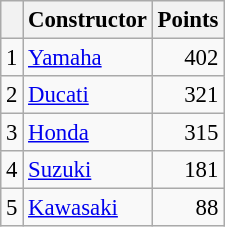<table class="wikitable" style="font-size: 95%;">
<tr>
<th></th>
<th>Constructor</th>
<th>Points</th>
</tr>
<tr>
<td align=center>1</td>
<td> <a href='#'>Yamaha</a></td>
<td align=right>402</td>
</tr>
<tr>
<td align=center>2</td>
<td> <a href='#'>Ducati</a></td>
<td align=right>321</td>
</tr>
<tr>
<td align=center>3</td>
<td> <a href='#'>Honda</a></td>
<td align=right>315</td>
</tr>
<tr>
<td align=center>4</td>
<td> <a href='#'>Suzuki</a></td>
<td align=right>181</td>
</tr>
<tr>
<td align=center>5</td>
<td> <a href='#'>Kawasaki</a></td>
<td align=right>88</td>
</tr>
</table>
